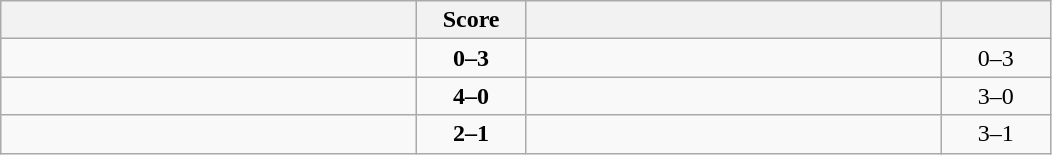<table class="wikitable" style="text-align: center; ">
<tr>
<th align="right" width="270"></th>
<th width="65">Score</th>
<th align="left" width="270"></th>
<th width="65"></th>
</tr>
<tr>
<td align="left"></td>
<td><strong>0–3</strong></td>
<td align="left"><strong></strong></td>
<td>0–3 <strong></strong></td>
</tr>
<tr>
<td align="left"><strong></strong></td>
<td><strong>4–0</strong></td>
<td align="left"></td>
<td>3–0 <strong></strong></td>
</tr>
<tr>
<td align="left"><strong></strong></td>
<td><strong>2–1</strong></td>
<td align="left"></td>
<td>3–1 <strong></strong></td>
</tr>
</table>
